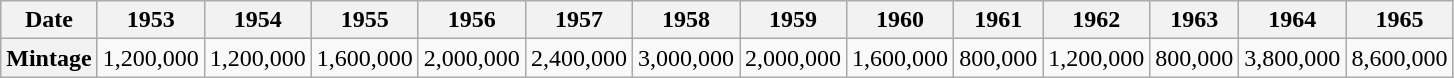<table class="wikitable" style="text-align:center">
<tr>
<th>Date</th>
<th>1953</th>
<th>1954</th>
<th>1955</th>
<th>1956</th>
<th>1957</th>
<th>1958</th>
<th>1959</th>
<th>1960</th>
<th>1961</th>
<th>1962</th>
<th>1963</th>
<th>1964</th>
<th>1965</th>
</tr>
<tr>
<th>Mintage</th>
<td>1,200,000</td>
<td>1,200,000</td>
<td>1,600,000</td>
<td>2,000,000</td>
<td>2,400,000</td>
<td>3,000,000</td>
<td>2,000,000</td>
<td>1,600,000</td>
<td>800,000</td>
<td>1,200,000</td>
<td>800,000</td>
<td>3,800,000</td>
<td>8,600,000</td>
</tr>
</table>
